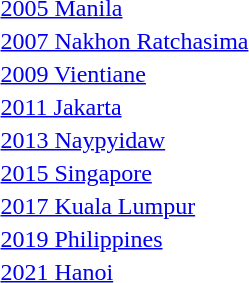<table>
<tr>
<td><a href='#'>2005 Manila</a></td>
<td></td>
<td></td>
<td></td>
</tr>
<tr>
<td><a href='#'>2007 Nakhon Ratchasima</a></td>
<td></td>
<td></td>
<td></td>
</tr>
<tr>
<td><a href='#'>2009 Vientiane</a></td>
<td></td>
<td></td>
<td></td>
</tr>
<tr>
<td><a href='#'>2011 Jakarta</a></td>
<td></td>
<td></td>
<td></td>
</tr>
<tr>
<td><a href='#'>2013 Naypyidaw</a></td>
<td></td>
<td></td>
<td></td>
</tr>
<tr>
<td><a href='#'>2015 Singapore</a></td>
<td></td>
<td></td>
<td></td>
</tr>
<tr>
<td><a href='#'>2017 Kuala Lumpur</a></td>
<td></td>
<td></td>
<td></td>
</tr>
<tr>
<td><a href='#'>2019 Philippines</a></td>
<td></td>
<td></td>
<td></td>
</tr>
<tr>
<td><a href='#'>2021 Hanoi</a></td>
<td></td>
<td></td>
<td></td>
</tr>
</table>
